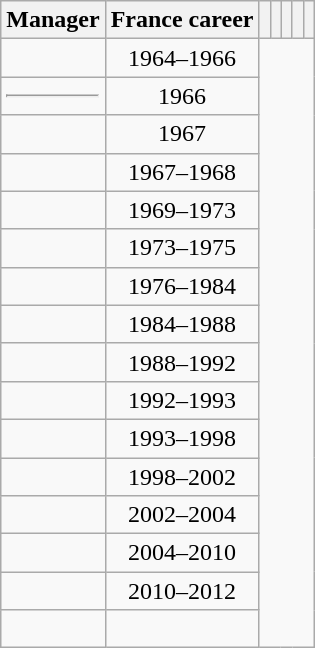<table class="wikitable sortable" style="text-align:center;">
<tr>
<th>Manager</th>
<th>France career</th>
<th></th>
<th></th>
<th></th>
<th></th>
<th></th>
</tr>
<tr>
<td style="text-align: left;"> </td>
<td>1964–1966<br></td>
</tr>
<tr>
<td style="text-align: left;"><em> </em><hr><em> </em></td>
<td>1966<br></td>
</tr>
<tr>
<td style="text-align: left;"><em> </em></td>
<td>1967<br></td>
</tr>
<tr>
<td style="text-align: left;"> </td>
<td>1967–1968<br></td>
</tr>
<tr>
<td style="text-align: left;"> </td>
<td>1969–1973<br></td>
</tr>
<tr>
<td style="text-align: left;"> </td>
<td>1973–1975<br></td>
</tr>
<tr>
<td style="text-align: left;"> </td>
<td>1976–1984<br></td>
</tr>
<tr>
<td style="text-align: left;"> </td>
<td>1984–1988<br></td>
</tr>
<tr>
<td style="text-align: left;"> </td>
<td>1988–1992<br></td>
</tr>
<tr>
<td style="text-align: left;"> </td>
<td>1992–1993<br></td>
</tr>
<tr>
<td style="text-align: left;"> </td>
<td>1993–1998<br></td>
</tr>
<tr>
<td style="text-align: left;"> </td>
<td>1998–2002<br></td>
</tr>
<tr>
<td style="text-align: left;"> </td>
<td>2002–2004<br></td>
</tr>
<tr>
<td style="text-align: left;"> </td>
<td>2004–2010<br></td>
</tr>
<tr>
<td style="text-align: left;"> </td>
<td>2010–2012<br></td>
</tr>
<tr>
<td style="text-align: left;"> <strong></strong></td>
<td><br></td>
</tr>
</table>
